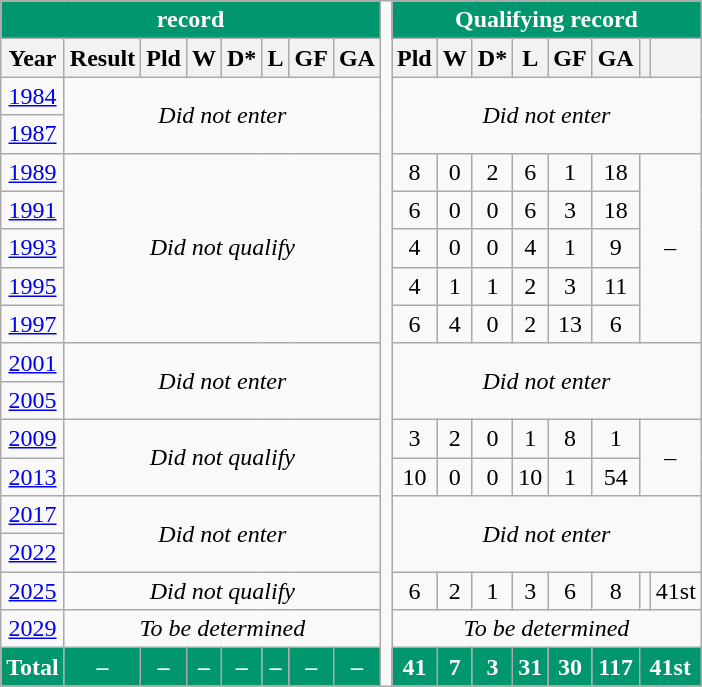<table class="wikitable" style="text-align:center">
<tr>
<th style="color:white; background-color:#00966E" colspan=8><a href='#'></a> record</th>
<td rowspan=100></td>
<th style="color:white; background-color:#00966E" colspan=8>Qualifying record</th>
</tr>
<tr>
<th>Year</th>
<th>Result</th>
<th>Pld</th>
<th>W</th>
<th>D*</th>
<th>L</th>
<th>GF</th>
<th>GA<br></th>
<th>Pld</th>
<th>W</th>
<th>D*</th>
<th>L</th>
<th>GF</th>
<th>GA</th>
<th></th>
<th></th>
</tr>
<tr>
<td> <a href='#'>1984</a></td>
<td colspan=7 rowspan=2><em>Did not enter</em></td>
<td colspan=8 rowspan=2><em>Did not enter</em></td>
</tr>
<tr>
<td> <a href='#'>1987</a></td>
</tr>
<tr>
<td> <a href='#'>1989</a></td>
<td colspan=7 rowspan=5><em>Did not qualify</em></td>
<td>8</td>
<td>0</td>
<td>2</td>
<td>6</td>
<td>1</td>
<td>18</td>
<td colspan=2 rowspan=5>–</td>
</tr>
<tr>
<td> <a href='#'>1991</a></td>
<td>6</td>
<td>0</td>
<td>0</td>
<td>6</td>
<td>3</td>
<td>18</td>
</tr>
<tr>
<td> <a href='#'>1993</a></td>
<td>4</td>
<td>0</td>
<td>0</td>
<td>4</td>
<td>1</td>
<td>9</td>
</tr>
<tr>
<td> <a href='#'>1995</a></td>
<td>4</td>
<td>1</td>
<td>1</td>
<td>2</td>
<td>3</td>
<td>11</td>
</tr>
<tr>
<td> <a href='#'>1997</a></td>
<td>6</td>
<td>4</td>
<td>0</td>
<td>2</td>
<td>13</td>
<td>6</td>
</tr>
<tr>
<td> <a href='#'>2001</a></td>
<td colspan=7 rowspan=2><em>Did not enter</em></td>
<td colspan=8 rowspan=2><em>Did not enter</em></td>
</tr>
<tr>
<td> <a href='#'>2005</a></td>
</tr>
<tr>
<td> <a href='#'>2009</a></td>
<td colspan=7 rowspan=2><em>Did not qualify</em></td>
<td>3</td>
<td>2</td>
<td>0</td>
<td>1</td>
<td>8</td>
<td>1</td>
<td colspan=2 rowspan=2>–</td>
</tr>
<tr>
<td> <a href='#'>2013</a></td>
<td>10</td>
<td>0</td>
<td>0</td>
<td>10</td>
<td>1</td>
<td>54</td>
</tr>
<tr>
<td> <a href='#'>2017</a></td>
<td colspan=7 rowspan=2><em>Did not enter</em></td>
<td colspan=8 rowspan=2><em>Did not enter</em></td>
</tr>
<tr>
<td> <a href='#'>2022</a></td>
</tr>
<tr>
<td> <a href='#'>2025</a></td>
<td colspan=7><em>Did not qualify</em></td>
<td>6</td>
<td>2</td>
<td>1</td>
<td>3</td>
<td>6</td>
<td>8</td>
<td></td>
<td>41st</td>
</tr>
<tr>
<td><a href='#'>2029</a></td>
<td colspan=7><em>To be determined</em></td>
<td colspan=8><em>To be determined</em></td>
</tr>
<tr>
<th style="color:white; background-color:#00966E">Total</th>
<th style="color:white; background-color:#00966E">–</th>
<th style="color:white; background-color:#00966E">–</th>
<th style="color:white; background-color:#00966E">–</th>
<th style="color:white; background-color:#00966E">–</th>
<th style="color:white; background-color:#00966E">–</th>
<th style="color:white; background-color:#00966E">–</th>
<th style="color:white; background-color:#00966E">–<br></th>
<th style="color:white; background-color:#00966E">41</th>
<th style="color:white; background-color:#00966E">7</th>
<th style="color:white; background-color:#00966E">3</th>
<th style="color:white; background-color:#00966E">31</th>
<th style="color:white; background-color:#00966E">30</th>
<th style="color:white; background-color:#00966E">117</th>
<th style="color:white; background-color:#00966E" colspan=2>41st</th>
</tr>
</table>
